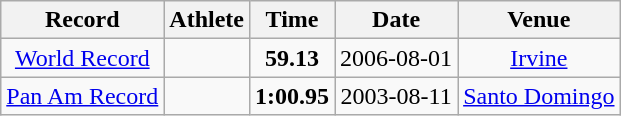<table class="wikitable" style="text-align:center;">
<tr>
<th>Record</th>
<th>Athlete</th>
<th>Time</th>
<th>Date</th>
<th>Venue</th>
</tr>
<tr>
<td><a href='#'>World Record</a></td>
<td></td>
<td><strong>59.13</strong></td>
<td>2006-08-01</td>
<td> <a href='#'>Irvine</a></td>
</tr>
<tr>
<td><a href='#'>Pan Am Record</a></td>
<td></td>
<td><strong>1:00.95</strong></td>
<td>2003-08-11</td>
<td> <a href='#'>Santo Domingo</a></td>
</tr>
</table>
